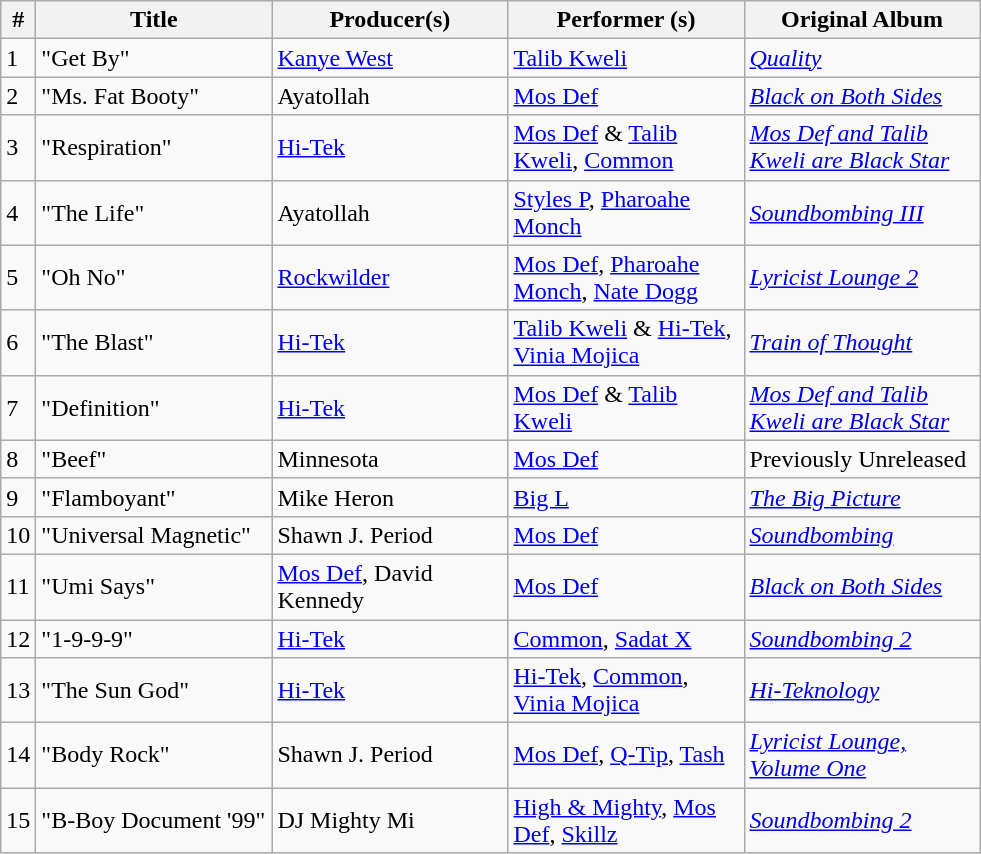<table class="wikitable">
<tr>
<th align="center">#</th>
<th align="center" width="150">Title</th>
<th align="center" width="150">Producer(s)</th>
<th align="center" width="150">Performer (s)</th>
<th align="center" width="150">Original Album</th>
</tr>
<tr>
<td>1</td>
<td>"Get By"</td>
<td><a href='#'>Kanye West</a></td>
<td><a href='#'>Talib Kweli</a></td>
<td><em><a href='#'>Quality</a></em></td>
</tr>
<tr>
<td>2</td>
<td>"Ms. Fat Booty"</td>
<td>Ayatollah</td>
<td><a href='#'>Mos Def</a></td>
<td><em><a href='#'>Black on Both Sides</a></em></td>
</tr>
<tr>
<td>3</td>
<td>"Respiration"</td>
<td><a href='#'>Hi-Tek</a></td>
<td><a href='#'>Mos Def</a> & <a href='#'>Talib Kweli</a>, <a href='#'>Common</a></td>
<td><em><a href='#'>Mos Def and Talib Kweli are Black Star</a></em></td>
</tr>
<tr>
<td>4</td>
<td>"The Life"</td>
<td>Ayatollah</td>
<td><a href='#'>Styles P</a>, <a href='#'>Pharoahe Monch</a></td>
<td><em><a href='#'>Soundbombing III</a></em></td>
</tr>
<tr>
<td>5</td>
<td>"Oh No"</td>
<td><a href='#'>Rockwilder</a></td>
<td><a href='#'>Mos Def</a>, <a href='#'>Pharoahe Monch</a>, <a href='#'>Nate Dogg</a></td>
<td><em><a href='#'>Lyricist Lounge 2</a></em></td>
</tr>
<tr>
<td>6</td>
<td>"The Blast"</td>
<td><a href='#'>Hi-Tek</a></td>
<td><a href='#'>Talib Kweli</a> & <a href='#'>Hi-Tek</a>, <a href='#'>Vinia Mojica</a></td>
<td><em><a href='#'>Train of Thought</a></em></td>
</tr>
<tr>
<td>7</td>
<td>"Definition"</td>
<td><a href='#'>Hi-Tek</a></td>
<td><a href='#'>Mos Def</a> & <a href='#'>Talib Kweli</a></td>
<td><em><a href='#'>Mos Def and Talib Kweli are Black Star</a></em></td>
</tr>
<tr>
<td>8</td>
<td>"Beef"</td>
<td>Minnesota</td>
<td><a href='#'>Mos Def</a></td>
<td>Previously Unreleased</td>
</tr>
<tr>
<td>9</td>
<td>"Flamboyant"</td>
<td>Mike Heron</td>
<td><a href='#'>Big L</a></td>
<td><em><a href='#'>The Big Picture</a></em></td>
</tr>
<tr>
<td>10</td>
<td>"Universal Magnetic"</td>
<td>Shawn J. Period</td>
<td><a href='#'>Mos Def</a></td>
<td><em><a href='#'>Soundbombing</a></em></td>
</tr>
<tr>
<td>11</td>
<td>"Umi Says"</td>
<td><a href='#'>Mos Def</a>, David Kennedy</td>
<td><a href='#'>Mos Def</a></td>
<td><em><a href='#'>Black on Both Sides</a></em></td>
</tr>
<tr>
<td>12</td>
<td>"1-9-9-9"</td>
<td><a href='#'>Hi-Tek</a></td>
<td><a href='#'>Common</a>, <a href='#'>Sadat X</a></td>
<td><em><a href='#'>Soundbombing 2</a></em></td>
</tr>
<tr>
<td>13</td>
<td>"The Sun God"</td>
<td><a href='#'>Hi-Tek</a></td>
<td><a href='#'>Hi-Tek</a>, <a href='#'>Common</a>, <a href='#'>Vinia Mojica</a></td>
<td><em><a href='#'>Hi-Teknology</a></em></td>
</tr>
<tr>
<td>14</td>
<td>"Body Rock"</td>
<td>Shawn J. Period</td>
<td><a href='#'>Mos Def</a>, <a href='#'>Q-Tip</a>, <a href='#'>Tash</a></td>
<td><em><a href='#'>Lyricist Lounge, Volume One</a></em></td>
</tr>
<tr>
<td>15</td>
<td>"B-Boy Document '99"</td>
<td>DJ Mighty Mi</td>
<td><a href='#'>High & Mighty</a>, <a href='#'>Mos Def</a>, <a href='#'>Skillz</a></td>
<td><em><a href='#'>Soundbombing 2</a></em></td>
</tr>
</table>
